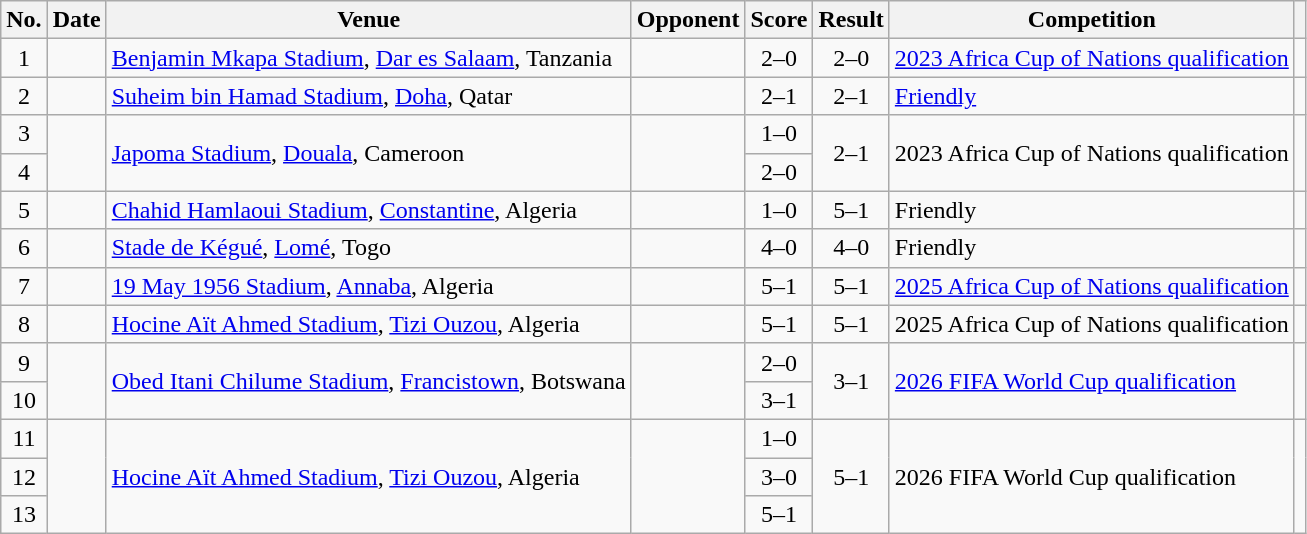<table class="wikitable sortable">
<tr>
<th scope="col">No.</th>
<th scope="col">Date</th>
<th scope="col">Venue</th>
<th scope="col">Opponent</th>
<th scope="col">Score</th>
<th scope="col">Result</th>
<th scope="col">Competition</th>
<th scope="col" class="unsortable"></th>
</tr>
<tr>
<td style="text-align:center">1</td>
<td></td>
<td><a href='#'>Benjamin Mkapa Stadium</a>, <a href='#'>Dar es Salaam</a>, Tanzania</td>
<td></td>
<td style="text-align:center">2–0</td>
<td style="text-align:center">2–0</td>
<td><a href='#'>2023 Africa Cup of Nations qualification</a></td>
<td></td>
</tr>
<tr>
<td style="text-align:center">2</td>
<td></td>
<td><a href='#'>Suheim bin Hamad Stadium</a>, <a href='#'>Doha</a>, Qatar</td>
<td></td>
<td style="text-align:center">2–1</td>
<td style="text-align:center">2–1</td>
<td><a href='#'>Friendly</a></td>
<td></td>
</tr>
<tr>
<td style="text-align:center">3</td>
<td rowspan="2"></td>
<td rowspan="2"><a href='#'>Japoma Stadium</a>, <a href='#'>Douala</a>, Cameroon</td>
<td rowspan="2"></td>
<td style="text-align:center">1–0</td>
<td rowspan="2" style="text-align:center">2–1</td>
<td rowspan="2">2023 Africa Cup of Nations qualification</td>
<td rowspan="2"></td>
</tr>
<tr>
<td style="text-align:center">4</td>
<td style="text-align:center">2–0</td>
</tr>
<tr>
<td style="text-align:center">5</td>
<td></td>
<td><a href='#'>Chahid Hamlaoui Stadium</a>, <a href='#'>Constantine</a>, Algeria</td>
<td></td>
<td style="text-align:center">1–0</td>
<td style="text-align:center">5–1</td>
<td>Friendly</td>
<td></td>
</tr>
<tr>
<td style="text-align:center">6</td>
<td></td>
<td><a href='#'>Stade de Kégué</a>, <a href='#'>Lomé</a>, Togo</td>
<td></td>
<td style="text-align:center">4–0</td>
<td style="text-align:center">4–0</td>
<td>Friendly</td>
<td></td>
</tr>
<tr>
<td style="text-align:center">7</td>
<td></td>
<td><a href='#'>19 May 1956 Stadium</a>, <a href='#'>Annaba</a>, Algeria</td>
<td></td>
<td style="text-align:center">5–1</td>
<td style="text-align:center">5–1</td>
<td><a href='#'>2025 Africa Cup of Nations qualification</a></td>
<td></td>
</tr>
<tr>
<td style="text-align:center">8</td>
<td></td>
<td><a href='#'>Hocine Aït Ahmed Stadium</a>, <a href='#'>Tizi Ouzou</a>, Algeria</td>
<td></td>
<td style="text-align:center">5–1</td>
<td style="text-align:center">5–1</td>
<td>2025 Africa Cup of Nations qualification</td>
<td></td>
</tr>
<tr>
<td style="text-align:center">9</td>
<td rowspan=2></td>
<td rowspan=2><a href='#'>Obed Itani Chilume Stadium</a>, <a href='#'>Francistown</a>, Botswana</td>
<td rowspan=2></td>
<td style="text-align:center">2–0</td>
<td rowspan=2 style="text-align:center">3–1</td>
<td rowspan=2><a href='#'>2026 FIFA World Cup qualification</a></td>
<td rowspan=2></td>
</tr>
<tr>
<td style="text-align:center">10</td>
<td style="text-align:center">3–1</td>
</tr>
<tr>
<td style="text-align:center">11</td>
<td rowspan=3></td>
<td rowspan=3><a href='#'>Hocine Aït Ahmed Stadium</a>, <a href='#'>Tizi Ouzou</a>, Algeria</td>
<td rowspan=3></td>
<td style="text-align:center">1–0</td>
<td rowspan=3 style="text-align:center">5–1</td>
<td rowspan=3>2026 FIFA World Cup qualification</td>
<td rowspan=3></td>
</tr>
<tr>
<td style="text-align:center">12</td>
<td style="text-align:center">3–0</td>
</tr>
<tr>
<td style="text-align:center">13</td>
<td style="text-align:center">5–1</td>
</tr>
</table>
